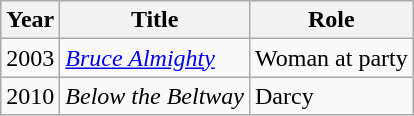<table class="wikitable sortable">
<tr>
<th>Year</th>
<th>Title</th>
<th>Role</th>
</tr>
<tr>
<td>2003</td>
<td><em><a href='#'>Bruce Almighty</a></em></td>
<td>Woman at party</td>
</tr>
<tr>
<td>2010</td>
<td><em>Below the Beltway</em></td>
<td>Darcy</td>
</tr>
</table>
